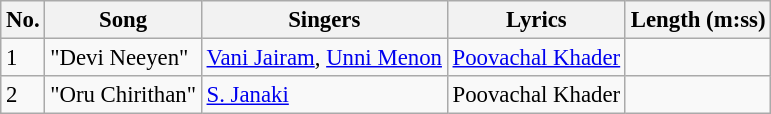<table class="wikitable" style="font-size:95%;">
<tr>
<th>No.</th>
<th>Song</th>
<th>Singers</th>
<th>Lyrics</th>
<th>Length (m:ss)</th>
</tr>
<tr>
<td>1</td>
<td>"Devi Neeyen"</td>
<td><a href='#'>Vani Jairam</a>, <a href='#'>Unni Menon</a></td>
<td><a href='#'>Poovachal Khader</a></td>
<td></td>
</tr>
<tr>
<td>2</td>
<td>"Oru Chirithan"</td>
<td><a href='#'>S. Janaki</a></td>
<td>Poovachal Khader</td>
<td></td>
</tr>
</table>
